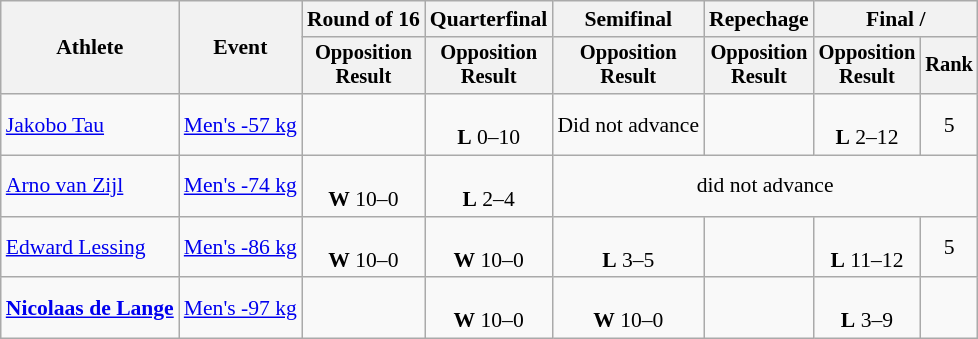<table class="wikitable" style="font-size:90%;">
<tr>
<th rowspan=2>Athlete</th>
<th rowspan=2>Event</th>
<th>Round of 16</th>
<th>Quarterfinal</th>
<th>Semifinal</th>
<th>Repechage</th>
<th colspan=2>Final / </th>
</tr>
<tr style="font-size: 95%">
<th>Opposition<br>Result</th>
<th>Opposition<br>Result</th>
<th>Opposition<br>Result</th>
<th>Opposition<br>Result</th>
<th>Opposition<br>Result</th>
<th>Rank</th>
</tr>
<tr align=center>
<td align=left><a href='#'>Jakobo Tau</a></td>
<td align=left><a href='#'>Men's -57 kg</a></td>
<td></td>
<td><br><strong>L</strong> 0–10</td>
<td>Did not advance</td>
<td></td>
<td><br><strong>L</strong> 2–12</td>
<td>5</td>
</tr>
<tr align=center>
<td align=left><a href='#'>Arno van Zijl</a></td>
<td align=left><a href='#'>Men's -74 kg</a></td>
<td><br><strong>W</strong> 10–0</td>
<td><br><strong>L</strong> 2–4</td>
<td colspan=4>did not advance</td>
</tr>
<tr align=center>
<td align=left><a href='#'>Edward Lessing</a></td>
<td align=left><a href='#'>Men's -86 kg</a></td>
<td><br><strong>W</strong> 10–0</td>
<td><br><strong>W</strong> 10–0</td>
<td><br><strong>L</strong> 3–5</td>
<td></td>
<td><br><strong>L</strong> 11–12</td>
<td>5</td>
</tr>
<tr align=center>
<td align=left><strong><a href='#'>Nicolaas de Lange</a></strong></td>
<td align=left><a href='#'>Men's -97 kg</a></td>
<td></td>
<td><br><strong>W</strong> 10–0</td>
<td><br><strong>W</strong> 10–0</td>
<td></td>
<td><br><strong>L</strong> 3–9</td>
<td></td>
</tr>
</table>
